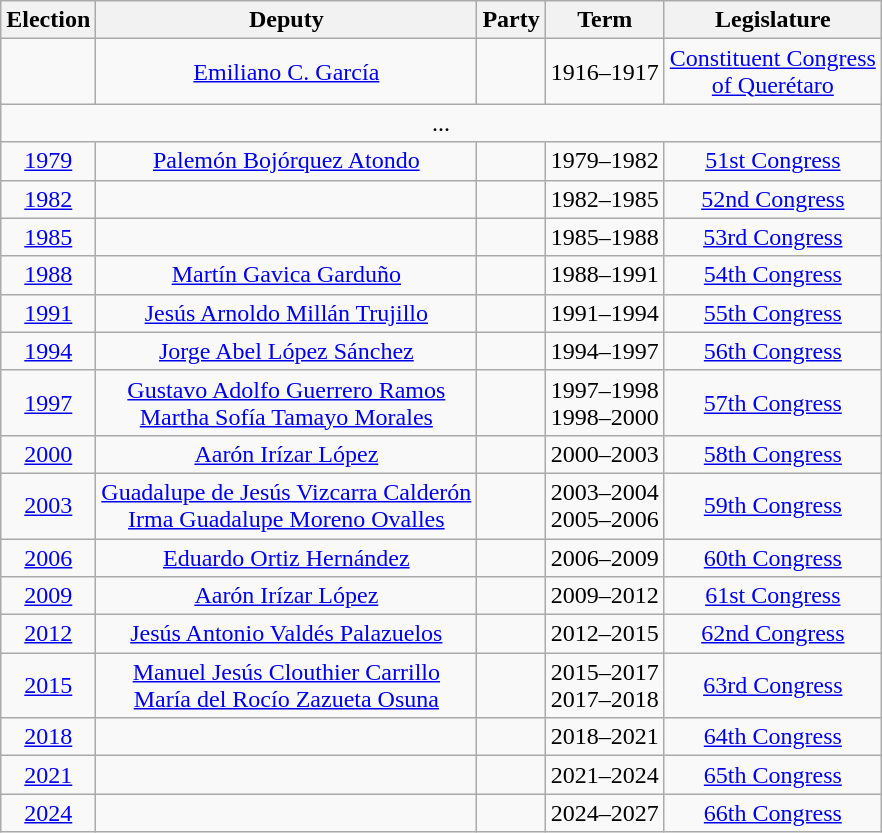<table class="wikitable sortable" style="text-align: center">
<tr>
<th>Election</th>
<th class="unsortable">Deputy</th>
<th class="unsortable">Party</th>
<th class="unsortable">Term</th>
<th class="unsortable">Legislature</th>
</tr>
<tr>
<td></td>
<td><a href='#'>Emiliano C. García</a></td>
<td></td>
<td>1916–1917</td>
<td><a href='#'>Constituent Congress<br>of Querétaro</a></td>
</tr>
<tr>
<td colspan=5> ...</td>
</tr>
<tr>
<td><a href='#'>1979</a></td>
<td><a href='#'>Palemón Bojórquez Atondo</a></td>
<td></td>
<td>1979–1982</td>
<td><a href='#'>51st Congress</a></td>
</tr>
<tr>
<td><a href='#'>1982</a></td>
<td></td>
<td></td>
<td>1982–1985</td>
<td><a href='#'>52nd Congress</a></td>
</tr>
<tr>
<td><a href='#'>1985</a></td>
<td></td>
<td></td>
<td>1985–1988</td>
<td><a href='#'>53rd Congress</a></td>
</tr>
<tr>
<td><a href='#'>1988</a></td>
<td><a href='#'>Martín Gavica Garduño</a></td>
<td></td>
<td>1988–1991</td>
<td><a href='#'>54th Congress</a></td>
</tr>
<tr>
<td><a href='#'>1991</a></td>
<td><a href='#'>Jesús Arnoldo Millán Trujillo</a></td>
<td></td>
<td>1991–1994</td>
<td><a href='#'>55th Congress</a></td>
</tr>
<tr>
<td><a href='#'>1994</a></td>
<td><a href='#'>Jorge Abel López Sánchez</a></td>
<td></td>
<td>1994–1997</td>
<td><a href='#'>56th Congress</a></td>
</tr>
<tr>
<td><a href='#'>1997</a></td>
<td><a href='#'>Gustavo Adolfo Guerrero Ramos</a><br><a href='#'>Martha Sofía Tamayo Morales</a></td>
<td></td>
<td>1997–1998<br>1998–2000</td>
<td><a href='#'>57th Congress</a></td>
</tr>
<tr>
<td><a href='#'>2000</a></td>
<td><a href='#'>Aarón Irízar López</a></td>
<td></td>
<td>2000–2003</td>
<td><a href='#'>58th Congress</a></td>
</tr>
<tr>
<td><a href='#'>2003</a></td>
<td><a href='#'>Guadalupe de Jesús Vizcarra Calderón</a><br><a href='#'>Irma Guadalupe Moreno Ovalles</a></td>
<td></td>
<td>2003–2004<br>2005–2006</td>
<td><a href='#'>59th Congress</a></td>
</tr>
<tr>
<td><a href='#'>2006</a></td>
<td><a href='#'>Eduardo Ortiz Hernández</a></td>
<td></td>
<td>2006–2009</td>
<td><a href='#'>60th Congress</a></td>
</tr>
<tr>
<td><a href='#'>2009</a></td>
<td><a href='#'>Aarón Irízar López</a></td>
<td></td>
<td>2009–2012</td>
<td><a href='#'>61st Congress</a></td>
</tr>
<tr>
<td><a href='#'>2012</a></td>
<td><a href='#'>Jesús Antonio Valdés Palazuelos</a></td>
<td></td>
<td>2012–2015</td>
<td><a href='#'>62nd Congress</a></td>
</tr>
<tr>
<td><a href='#'>2015</a></td>
<td><a href='#'>Manuel Jesús Clouthier Carrillo</a><br><a href='#'>María del Rocío Zazueta Osuna</a></td>
<td></td>
<td>2015–2017<br>2017–2018</td>
<td><a href='#'>63rd Congress</a></td>
</tr>
<tr>
<td><a href='#'>2018</a></td>
<td></td>
<td></td>
<td>2018–2021</td>
<td><a href='#'>64th Congress</a></td>
</tr>
<tr>
<td><a href='#'>2021</a></td>
<td></td>
<td></td>
<td>2021–2024</td>
<td><a href='#'>65th Congress</a></td>
</tr>
<tr>
<td><a href='#'>2024</a></td>
<td></td>
<td></td>
<td>2024–2027</td>
<td><a href='#'>66th Congress</a></td>
</tr>
</table>
